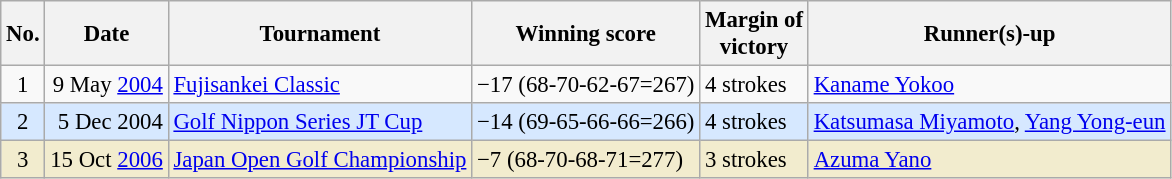<table class="wikitable" style="font-size:95%;">
<tr>
<th>No.</th>
<th>Date</th>
<th>Tournament</th>
<th>Winning score</th>
<th>Margin of<br>victory</th>
<th>Runner(s)-up</th>
</tr>
<tr>
<td align=center>1</td>
<td align=right>9 May <a href='#'>2004</a></td>
<td><a href='#'>Fujisankei Classic</a></td>
<td>−17 (68-70-62-67=267)</td>
<td>4 strokes</td>
<td> <a href='#'>Kaname Yokoo</a></td>
</tr>
<tr style="background:#D6E8FF;">
<td align=center>2</td>
<td align=right>5 Dec 2004</td>
<td><a href='#'>Golf Nippon Series JT Cup</a></td>
<td>−14 (69-65-66-66=266)</td>
<td>4 strokes</td>
<td> <a href='#'>Katsumasa Miyamoto</a>,  <a href='#'>Yang Yong-eun</a></td>
</tr>
<tr style="background:#f2ecce;">
<td align=center>3</td>
<td align=right>15 Oct <a href='#'>2006</a></td>
<td><a href='#'>Japan Open Golf Championship</a></td>
<td>−7 (68-70-68-71=277)</td>
<td>3 strokes</td>
<td> <a href='#'>Azuma Yano</a></td>
</tr>
</table>
